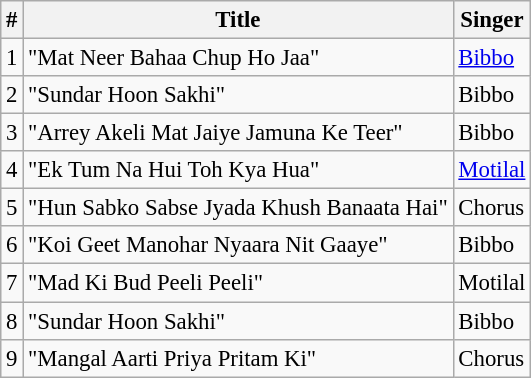<table class="wikitable" style="font-size:95%;">
<tr>
<th>#</th>
<th>Title</th>
<th>Singer</th>
</tr>
<tr>
<td>1</td>
<td>"Mat Neer Bahaa Chup Ho Jaa"</td>
<td><a href='#'>Bibbo</a></td>
</tr>
<tr>
<td>2</td>
<td>"Sundar Hoon Sakhi"</td>
<td>Bibbo</td>
</tr>
<tr>
<td>3</td>
<td>"Arrey Akeli Mat Jaiye Jamuna Ke Teer"</td>
<td>Bibbo</td>
</tr>
<tr>
<td>4</td>
<td>"Ek Tum Na Hui Toh Kya Hua"</td>
<td><a href='#'>Motilal</a></td>
</tr>
<tr>
<td>5</td>
<td>"Hun Sabko Sabse Jyada Khush Banaata Hai"</td>
<td>Chorus</td>
</tr>
<tr>
<td>6</td>
<td>"Koi Geet Manohar Nyaara Nit Gaaye"</td>
<td>Bibbo</td>
</tr>
<tr>
<td>7</td>
<td>"Mad Ki Bud Peeli Peeli"</td>
<td>Motilal</td>
</tr>
<tr>
<td>8</td>
<td>"Sundar Hoon Sakhi"</td>
<td>Bibbo</td>
</tr>
<tr>
<td>9</td>
<td>"Mangal Aarti Priya Pritam Ki"</td>
<td>Chorus</td>
</tr>
</table>
